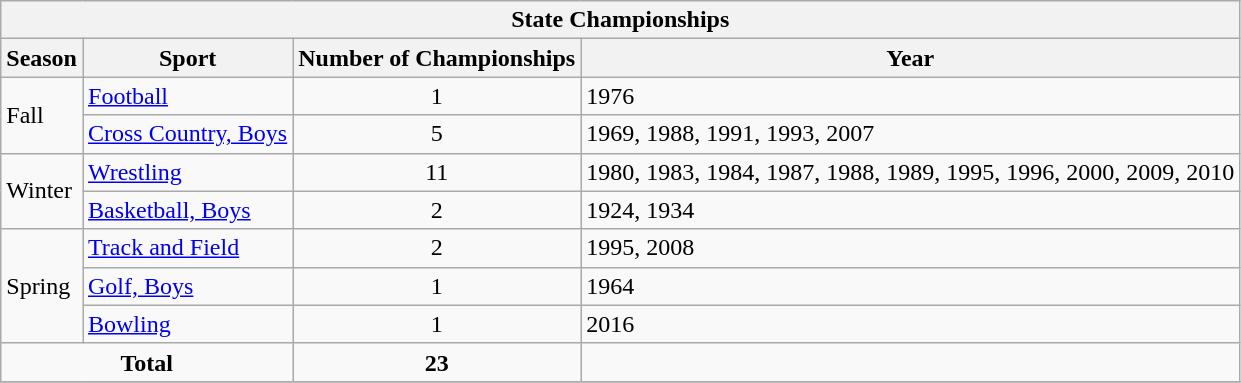<table class="wikitable">
<tr>
<th colspan="4">State Championships</th>
</tr>
<tr>
<th>Season</th>
<th>Sport</th>
<th>Number of Championships</th>
<th>Year</th>
</tr>
<tr>
<td rowspan="2">Fall</td>
<td><a href='#'>Football</a></td>
<td align="center">1</td>
<td>1976</td>
</tr>
<tr>
<td><a href='#'>Cross Country, Boys</a></td>
<td align="center">5</td>
<td>1969, 1988, 1991, 1993, 2007</td>
</tr>
<tr>
<td rowspan="2">Winter</td>
<td><a href='#'>Wrestling</a></td>
<td align="center">11</td>
<td>1980, 1983, 1984, 1987, 1988, 1989, 1995, 1996, 2000, 2009, 2010</td>
</tr>
<tr>
<td><a href='#'>Basketball, Boys</a></td>
<td align="center">2</td>
<td>1924, 1934</td>
</tr>
<tr>
<td rowspan="3">Spring</td>
<td><a href='#'>Track and Field</a></td>
<td align="center">2</td>
<td>1995, 2008</td>
</tr>
<tr>
<td><a href='#'>Golf, Boys</a></td>
<td align="center">1</td>
<td>1964</td>
</tr>
<tr>
<td><a href='#'>Bowling</a></td>
<td align="center">1</td>
<td>2016</td>
</tr>
<tr>
<td align="center" colspan="2"><strong>Total</strong></td>
<td align="center"><strong>23</strong></td>
<td></td>
</tr>
<tr>
</tr>
</table>
